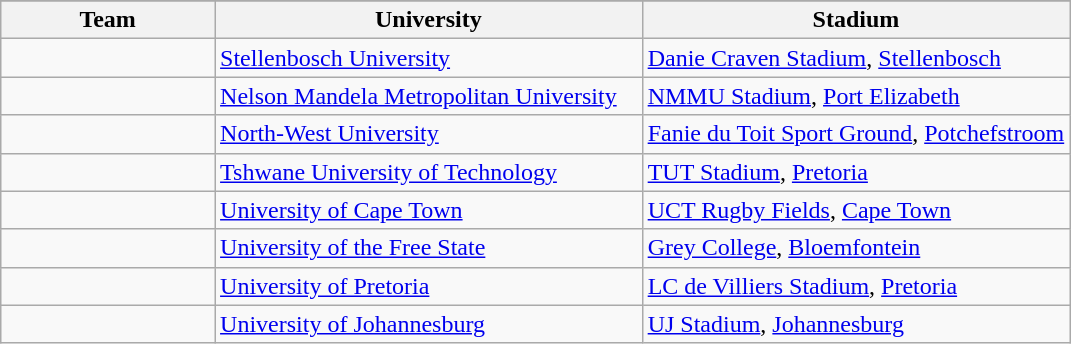<table class="wikitable">
<tr>
</tr>
<tr>
<th width="20%">Team</th>
<th width="40%">University</th>
<th width="40%">Stadium</th>
</tr>
<tr>
<td></td>
<td><a href='#'>Stellenbosch University</a></td>
<td><a href='#'>Danie Craven Stadium</a>, <a href='#'>Stellenbosch</a></td>
</tr>
<tr>
<td></td>
<td><a href='#'>Nelson Mandela Metropolitan University</a></td>
<td><a href='#'>NMMU Stadium</a>, <a href='#'>Port Elizabeth</a></td>
</tr>
<tr>
<td></td>
<td><a href='#'>North-West University</a></td>
<td><a href='#'>Fanie du Toit Sport Ground</a>, <a href='#'>Potchefstroom</a></td>
</tr>
<tr>
<td></td>
<td><a href='#'>Tshwane University of Technology</a></td>
<td><a href='#'>TUT Stadium</a>, <a href='#'>Pretoria</a></td>
</tr>
<tr>
<td></td>
<td><a href='#'>University of Cape Town</a></td>
<td><a href='#'>UCT Rugby Fields</a>, <a href='#'>Cape Town</a></td>
</tr>
<tr>
<td></td>
<td><a href='#'>University of the Free State</a></td>
<td><a href='#'>Grey College</a>, <a href='#'>Bloemfontein</a></td>
</tr>
<tr>
<td></td>
<td><a href='#'>University of Pretoria</a></td>
<td><a href='#'>LC de Villiers Stadium</a>, <a href='#'>Pretoria</a></td>
</tr>
<tr>
<td></td>
<td><a href='#'>University of Johannesburg</a></td>
<td><a href='#'>UJ Stadium</a>, <a href='#'>Johannesburg</a></td>
</tr>
</table>
